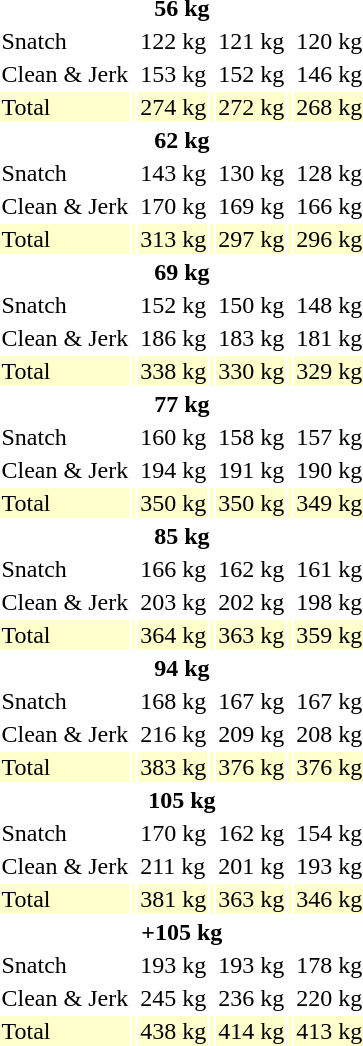<table>
<tr>
<th colspan=7>56 kg</th>
</tr>
<tr>
<td>Snatch</td>
<td></td>
<td>122 kg</td>
<td></td>
<td>121 kg</td>
<td></td>
<td>120 kg</td>
</tr>
<tr>
<td>Clean & Jerk</td>
<td></td>
<td>153 kg</td>
<td></td>
<td>152 kg</td>
<td></td>
<td>146 kg</td>
</tr>
<tr bgcolor=ffffcc>
<td>Total</td>
<td></td>
<td>274 kg</td>
<td></td>
<td>272 kg</td>
<td></td>
<td>268 kg</td>
</tr>
<tr>
<th colspan=7>62 kg</th>
</tr>
<tr>
<td>Snatch</td>
<td></td>
<td>143 kg</td>
<td></td>
<td>130 kg</td>
<td></td>
<td>128 kg</td>
</tr>
<tr>
<td>Clean & Jerk</td>
<td></td>
<td>170 kg</td>
<td></td>
<td>169 kg</td>
<td></td>
<td>166 kg</td>
</tr>
<tr bgcolor=ffffcc>
<td>Total</td>
<td></td>
<td>313 kg</td>
<td></td>
<td>297 kg</td>
<td></td>
<td>296 kg</td>
</tr>
<tr>
<th colspan=7>69 kg</th>
</tr>
<tr>
<td>Snatch</td>
<td></td>
<td>152 kg</td>
<td></td>
<td>150 kg</td>
<td></td>
<td>148 kg</td>
</tr>
<tr>
<td>Clean & Jerk</td>
<td></td>
<td>186 kg</td>
<td></td>
<td>183 kg</td>
<td></td>
<td>181 kg</td>
</tr>
<tr bgcolor=ffffcc>
<td>Total</td>
<td></td>
<td>338 kg</td>
<td></td>
<td>330 kg</td>
<td></td>
<td>329 kg</td>
</tr>
<tr>
<th colspan=7>77 kg</th>
</tr>
<tr>
<td>Snatch</td>
<td></td>
<td>160 kg</td>
<td></td>
<td>158 kg</td>
<td></td>
<td>157 kg</td>
</tr>
<tr>
<td>Clean & Jerk</td>
<td></td>
<td>194 kg</td>
<td></td>
<td>191 kg</td>
<td></td>
<td>190 kg</td>
</tr>
<tr bgcolor=ffffcc>
<td>Total</td>
<td></td>
<td>350 kg</td>
<td></td>
<td>350 kg</td>
<td></td>
<td>349 kg</td>
</tr>
<tr>
<th colspan=7>85 kg</th>
</tr>
<tr>
<td>Snatch</td>
<td></td>
<td>166 kg</td>
<td></td>
<td>162 kg</td>
<td></td>
<td>161 kg</td>
</tr>
<tr>
<td>Clean & Jerk</td>
<td></td>
<td>203 kg</td>
<td></td>
<td>202 kg</td>
<td></td>
<td>198 kg</td>
</tr>
<tr bgcolor=ffffcc>
<td>Total</td>
<td></td>
<td>364 kg</td>
<td></td>
<td>363 kg</td>
<td></td>
<td>359 kg</td>
</tr>
<tr>
<th colspan=7>94 kg</th>
</tr>
<tr>
<td>Snatch</td>
<td></td>
<td>168 kg</td>
<td></td>
<td>167 kg</td>
<td></td>
<td>167 kg</td>
</tr>
<tr>
<td>Clean & Jerk</td>
<td></td>
<td>216 kg</td>
<td></td>
<td>209 kg</td>
<td></td>
<td>208 kg</td>
</tr>
<tr bgcolor=ffffcc>
<td>Total</td>
<td></td>
<td>383 kg</td>
<td></td>
<td>376 kg</td>
<td></td>
<td>376 kg</td>
</tr>
<tr>
<th colspan=7>105 kg</th>
</tr>
<tr>
<td>Snatch</td>
<td></td>
<td>170 kg</td>
<td></td>
<td>162 kg</td>
<td></td>
<td>154 kg</td>
</tr>
<tr>
<td>Clean & Jerk</td>
<td></td>
<td>211 kg</td>
<td></td>
<td>201 kg</td>
<td></td>
<td>193 kg</td>
</tr>
<tr bgcolor=ffffcc>
<td>Total</td>
<td></td>
<td>381 kg</td>
<td></td>
<td>363 kg</td>
<td></td>
<td>346 kg</td>
</tr>
<tr>
<th colspan=7>+105 kg</th>
</tr>
<tr>
<td>Snatch</td>
<td></td>
<td>193 kg</td>
<td></td>
<td>193 kg</td>
<td></td>
<td>178 kg</td>
</tr>
<tr>
<td>Clean & Jerk</td>
<td></td>
<td>245 kg</td>
<td></td>
<td>236 kg</td>
<td></td>
<td>220 kg</td>
</tr>
<tr bgcolor=ffffcc>
<td>Total</td>
<td></td>
<td>438 kg</td>
<td></td>
<td>414 kg</td>
<td></td>
<td>413 kg</td>
</tr>
</table>
